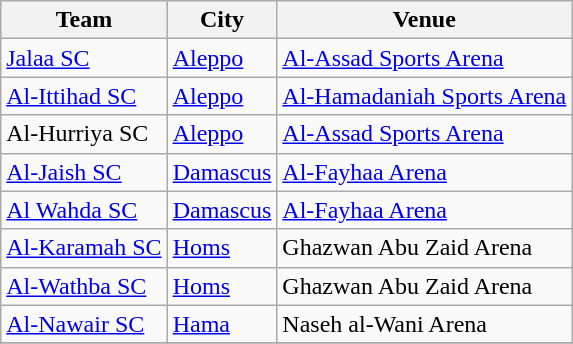<table class="wikitable sortable">
<tr>
<th>Team</th>
<th>City</th>
<th>Venue</th>
</tr>
<tr>
<td><a href='#'>Jalaa SC</a></td>
<td><a href='#'>Aleppo</a></td>
<td><a href='#'>Al-Assad Sports Arena</a></td>
</tr>
<tr>
<td><a href='#'>Al-Ittihad SC</a></td>
<td><a href='#'>Aleppo</a></td>
<td><a href='#'>Al-Hamadaniah Sports Arena</a></td>
</tr>
<tr>
<td>Al-Hurriya SC</td>
<td><a href='#'>Aleppo</a></td>
<td><a href='#'>Al-Assad Sports Arena</a></td>
</tr>
<tr>
<td><a href='#'>Al-Jaish SC</a></td>
<td><a href='#'>Damascus</a></td>
<td><a href='#'>Al-Fayhaa Arena</a></td>
</tr>
<tr>
<td><a href='#'>Al Wahda SC</a></td>
<td><a href='#'>Damascus</a></td>
<td><a href='#'>Al-Fayhaa Arena</a></td>
</tr>
<tr>
<td><a href='#'>Al-Karamah SC</a></td>
<td><a href='#'>Homs</a></td>
<td>Ghazwan Abu Zaid Arena</td>
</tr>
<tr>
<td><a href='#'>Al-Wathba SC</a></td>
<td><a href='#'>Homs</a></td>
<td>Ghazwan Abu Zaid Arena</td>
</tr>
<tr>
<td><a href='#'>Al-Nawair SC</a></td>
<td><a href='#'>Hama</a></td>
<td>Naseh al-Wani Arena</td>
</tr>
<tr>
</tr>
</table>
